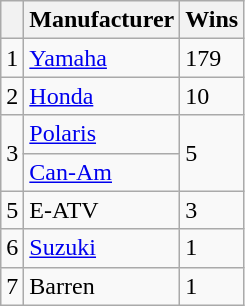<table class="wikitable">
<tr>
<th></th>
<th>Manufacturer</th>
<th>Wins</th>
</tr>
<tr>
<td>1</td>
<td> <a href='#'>Yamaha</a></td>
<td>179</td>
</tr>
<tr>
<td>2</td>
<td> <a href='#'>Honda</a></td>
<td>10</td>
</tr>
<tr>
<td rowspan=2>3</td>
<td> <a href='#'>Polaris</a></td>
<td rowspan=2>5</td>
</tr>
<tr>
<td> <a href='#'>Can-Am</a></td>
</tr>
<tr>
<td>5</td>
<td> E-ATV</td>
<td>3</td>
</tr>
<tr>
<td>6</td>
<td> <a href='#'>Suzuki</a></td>
<td>1</td>
</tr>
<tr>
<td>7</td>
<td> Barren</td>
<td>1</td>
</tr>
</table>
